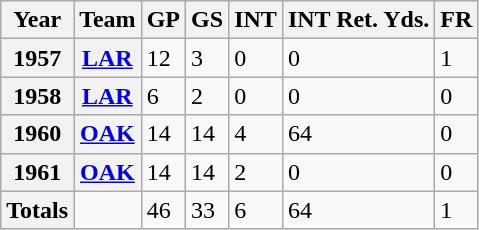<table class="wikitable">
<tr>
<th>Year</th>
<th>Team</th>
<th>GP</th>
<th>GS</th>
<th>INT</th>
<th>INT Ret. Yds.</th>
<th>FR</th>
</tr>
<tr>
<th>1957</th>
<th><a href='#'>LAR</a></th>
<td>12</td>
<td>3</td>
<td>0</td>
<td>0</td>
<td>1</td>
</tr>
<tr>
<th>1958</th>
<th><a href='#'>LAR</a></th>
<td>6</td>
<td>2</td>
<td>0</td>
<td>0</td>
<td>0</td>
</tr>
<tr>
<th>1960</th>
<th><a href='#'>OAK</a></th>
<td>14</td>
<td>14</td>
<td>4</td>
<td>64</td>
<td>0</td>
</tr>
<tr>
<th>1961</th>
<th><a href='#'>OAK</a></th>
<td>14</td>
<td>14</td>
<td>2</td>
<td>0</td>
<td>0</td>
</tr>
<tr>
<th>Totals</th>
<td></td>
<td>46</td>
<td>33</td>
<td>6</td>
<td>64</td>
<td>1</td>
</tr>
</table>
